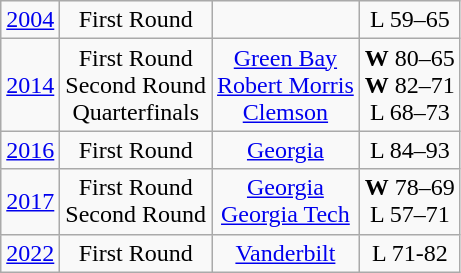<table class="wikitable">
<tr align="center">
<td><a href='#'>2004</a></td>
<td>First Round</td>
<td></td>
<td>L 59–65</td>
</tr>
<tr align="center">
<td><a href='#'>2014</a></td>
<td>First Round<br>Second Round<br>Quarterfinals</td>
<td><a href='#'>Green Bay</a><br><a href='#'>Robert Morris</a><br><a href='#'>Clemson</a></td>
<td><strong>W</strong> 80–65<br><strong>W</strong> 82–71<br>L 68–73</td>
</tr>
<tr align="center">
<td><a href='#'>2016</a></td>
<td>First Round</td>
<td><a href='#'>Georgia</a></td>
<td>L 84–93</td>
</tr>
<tr align="center">
<td><a href='#'>2017</a></td>
<td>First Round<br>Second Round</td>
<td><a href='#'>Georgia</a><br><a href='#'>Georgia Tech</a></td>
<td><strong>W</strong> 78–69<br>L 57–71</td>
</tr>
<tr align="center">
<td><a href='#'>2022</a></td>
<td>First Round</td>
<td><a href='#'>Vanderbilt</a></td>
<td>L 71-82</td>
</tr>
</table>
